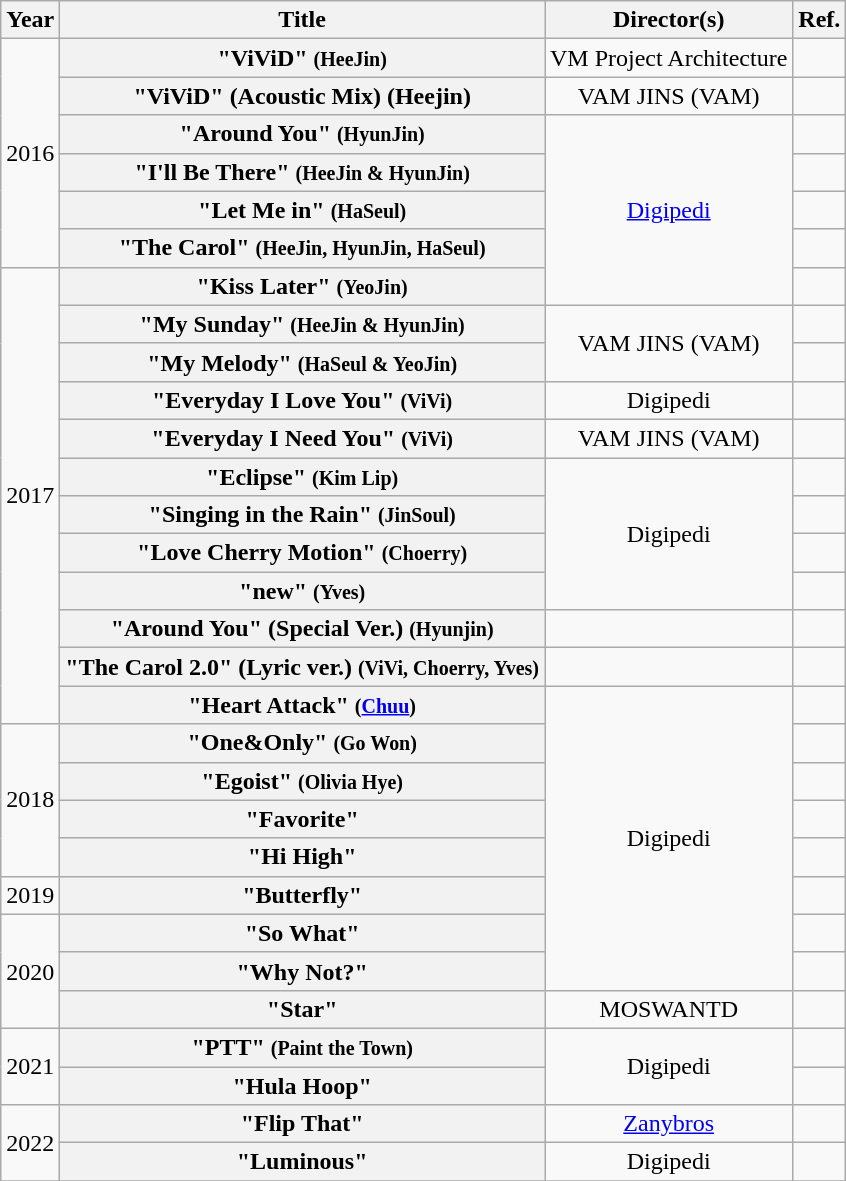<table class="wikitable plainrowheaders" style="text-align:center;">
<tr>
<th scope="col">Year</th>
<th scope="col">Title</th>
<th scope="col">Director(s)</th>
<th scope="col">Ref.</th>
</tr>
<tr>
<td rowspan="6">2016</td>
<th scope="row">"ViViD" <small>(HeeJin)</small></th>
<td>VM Project Architecture</td>
<td></td>
</tr>
<tr>
<th scope="row">"ViViD" (Acoustic Mix) (Heejin)</th>
<td>VAM JINS (VAM)</td>
<td></td>
</tr>
<tr>
<th scope="row">"Around You" <small>(HyunJin)</small></th>
<td rowspan="5"><a href='#'>Digipedi</a></td>
<td></td>
</tr>
<tr>
<th scope="row">"I'll Be There" <small>(HeeJin & HyunJin)</small></th>
<td></td>
</tr>
<tr>
<th scope="row">"Let Me in" <small>(HaSeul)</small></th>
<td></td>
</tr>
<tr>
<th scope="row">"The Carol" <small>(HeeJin, HyunJin, HaSeul)</small></th>
<td></td>
</tr>
<tr>
<td rowspan="12">2017</td>
<th scope="row">"Kiss Later" <small>(YeoJin)</small></th>
<td></td>
</tr>
<tr>
<th scope="row">"My Sunday" <small>(HeeJin & HyunJin)</small></th>
<td rowspan="2">VAM JINS (VAM)</td>
<td></td>
</tr>
<tr>
<th scope="row">"My Melody" <small>(HaSeul & YeoJin)</small></th>
<td></td>
</tr>
<tr>
<th scope="row">"Everyday I Love You" <small>(ViVi)</small></th>
<td>Digipedi</td>
<td></td>
</tr>
<tr>
<th scope="row">"Everyday I Need You" <small>(ViVi)</small></th>
<td>VAM JINS (VAM)</td>
<td></td>
</tr>
<tr>
<th scope="row">"Eclipse" <small>(Kim Lip)</small></th>
<td rowspan="4">Digipedi</td>
<td></td>
</tr>
<tr>
<th scope="row">"Singing in the Rain" <small>(JinSoul)</small></th>
<td></td>
</tr>
<tr>
<th scope="row">"Love Cherry Motion" <small>(Choerry)</small></th>
<td></td>
</tr>
<tr>
<th scope="row">"new" <small>(Yves)</small></th>
<td></td>
</tr>
<tr>
<th scope="row">"Around You" (Special Ver.) <small>(Hyunjin)</small></th>
<td></td>
<td></td>
</tr>
<tr>
<th scope="row">"The Carol 2.0" (Lyric ver.) <small>(ViVi, Choerry, Yves)</small></th>
<td></td>
<td></td>
</tr>
<tr>
<th scope="row">"Heart Attack" <small>(<a href='#'>Chuu</a>)</small></th>
<td rowspan="8">Digipedi</td>
<td></td>
</tr>
<tr>
<td rowspan="4">2018</td>
<th scope="row">"One&Only" <small>(Go Won)</small></th>
<td></td>
</tr>
<tr>
<th scope="row">"Egoist" <small>(Olivia Hye)</small></th>
<td></td>
</tr>
<tr>
<th scope="row">"Favorite"</th>
<td></td>
</tr>
<tr>
<th scope="row">"Hi High"</th>
<td></td>
</tr>
<tr>
<td>2019</td>
<th scope="row">"Butterfly"</th>
<td></td>
</tr>
<tr>
<td rowspan="3">2020</td>
<th scope="row">"So What"</th>
<td></td>
</tr>
<tr>
<th scope="row">"Why Not?"</th>
<td></td>
</tr>
<tr>
<th scope="row">"Star"</th>
<td>MOSWANTD</td>
<td></td>
</tr>
<tr>
<td rowspan="2">2021</td>
<th scope="row">"PTT" <small>(Paint the Town)</small></th>
<td rowspan="2">Digipedi</td>
<td></td>
</tr>
<tr>
<th scope="row">"Hula Hoop"</th>
<td></td>
</tr>
<tr>
<td rowspan="2">2022</td>
<th scope="row">"Flip That"</th>
<td><a href='#'>Zanybros</a></td>
<td></td>
</tr>
<tr>
<th scope="row">"Luminous"</th>
<td>Digipedi</td>
<td></td>
</tr>
<tr>
</tr>
</table>
